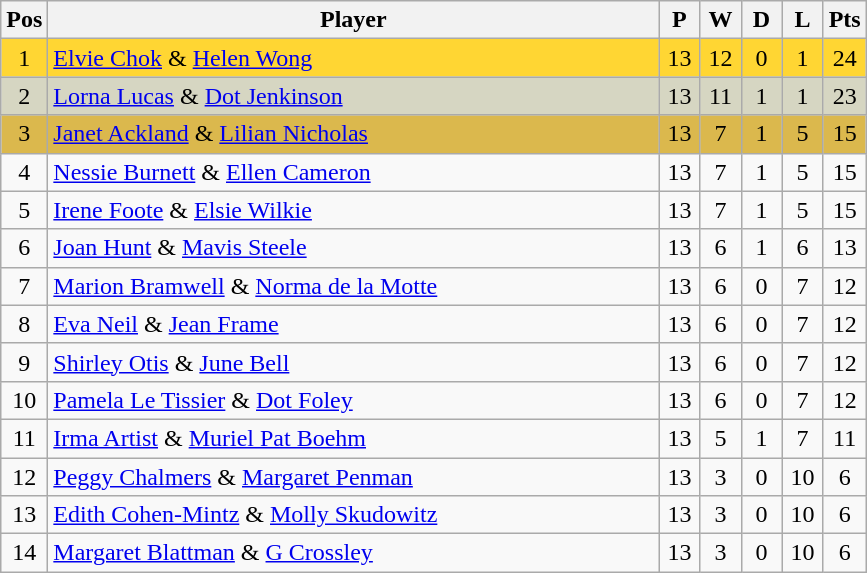<table class="wikitable" style="font-size: 100%">
<tr>
<th width=20>Pos</th>
<th width=400>Player</th>
<th width=20>P</th>
<th width=20>W</th>
<th width=20>D</th>
<th width=20>L</th>
<th width=20>Pts</th>
</tr>
<tr align=center style="background: #FFD633;">
<td>1</td>
<td align="left"> <a href='#'>Elvie Chok</a> & <a href='#'>Helen Wong</a></td>
<td>13</td>
<td>12</td>
<td>0</td>
<td>1</td>
<td>24</td>
</tr>
<tr align=center style="background: #D6D6C2;">
<td>2</td>
<td align="left"> <a href='#'>Lorna Lucas</a> & <a href='#'>Dot Jenkinson</a></td>
<td>13</td>
<td>11</td>
<td>1</td>
<td>1</td>
<td>23</td>
</tr>
<tr align=center style="background: #DBB84D;">
<td>3</td>
<td align="left"> <a href='#'>Janet Ackland</a> & <a href='#'>Lilian Nicholas</a></td>
<td>13</td>
<td>7</td>
<td>1</td>
<td>5</td>
<td>15</td>
</tr>
<tr align=center>
<td>4</td>
<td align="left"> <a href='#'>Nessie Burnett</a> & <a href='#'>Ellen Cameron</a></td>
<td>13</td>
<td>7</td>
<td>1</td>
<td>5</td>
<td>15</td>
</tr>
<tr align=center>
<td>5</td>
<td align="left"> <a href='#'>Irene Foote</a> & <a href='#'>Elsie Wilkie</a></td>
<td>13</td>
<td>7</td>
<td>1</td>
<td>5</td>
<td>15</td>
</tr>
<tr align=center>
<td>6</td>
<td align="left"> <a href='#'>Joan Hunt</a> & <a href='#'>Mavis Steele</a></td>
<td>13</td>
<td>6</td>
<td>1</td>
<td>6</td>
<td>13</td>
</tr>
<tr align=center>
<td>7</td>
<td align="left"> <a href='#'>Marion Bramwell</a> & <a href='#'>Norma de la Motte</a></td>
<td>13</td>
<td>6</td>
<td>0</td>
<td>7</td>
<td>12</td>
</tr>
<tr align=center>
<td>8</td>
<td align="left"> <a href='#'>Eva Neil</a> & <a href='#'>Jean Frame</a></td>
<td>13</td>
<td>6</td>
<td>0</td>
<td>7</td>
<td>12</td>
</tr>
<tr align=center>
<td>9</td>
<td align="left"> <a href='#'>Shirley Otis</a> & <a href='#'>June Bell</a></td>
<td>13</td>
<td>6</td>
<td>0</td>
<td>7</td>
<td>12</td>
</tr>
<tr align=center>
<td>10</td>
<td align="left"> <a href='#'>Pamela Le Tissier</a> & <a href='#'>Dot Foley</a></td>
<td>13</td>
<td>6</td>
<td>0</td>
<td>7</td>
<td>12</td>
</tr>
<tr align=center>
<td>11</td>
<td align="left"> <a href='#'>Irma Artist</a> & <a href='#'>Muriel Pat Boehm</a></td>
<td>13</td>
<td>5</td>
<td>1</td>
<td>7</td>
<td>11</td>
</tr>
<tr align=center>
<td>12</td>
<td align="left"> <a href='#'>Peggy Chalmers</a> & <a href='#'>Margaret Penman</a></td>
<td>13</td>
<td>3</td>
<td>0</td>
<td>10</td>
<td>6</td>
</tr>
<tr align=center>
<td>13</td>
<td align="left"> <a href='#'>Edith Cohen-Mintz</a> & <a href='#'>Molly Skudowitz</a></td>
<td>13</td>
<td>3</td>
<td>0</td>
<td>10</td>
<td>6</td>
</tr>
<tr align=center>
<td>14</td>
<td align="left"> <a href='#'>Margaret Blattman</a> & <a href='#'>G Crossley</a></td>
<td>13</td>
<td>3</td>
<td>0</td>
<td>10</td>
<td>6</td>
</tr>
</table>
